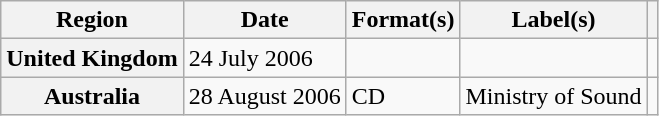<table class="wikitable plainrowheaders">
<tr>
<th scope="col">Region</th>
<th scope="col">Date</th>
<th scope="col">Format(s)</th>
<th scope="col">Label(s)</th>
<th scope="col"></th>
</tr>
<tr>
<th scope="row">United Kingdom</th>
<td>24 July 2006</td>
<td></td>
<td></td>
<td></td>
</tr>
<tr>
<th scope="row">Australia</th>
<td>28 August 2006</td>
<td>CD</td>
<td>Ministry of Sound</td>
<td></td>
</tr>
</table>
